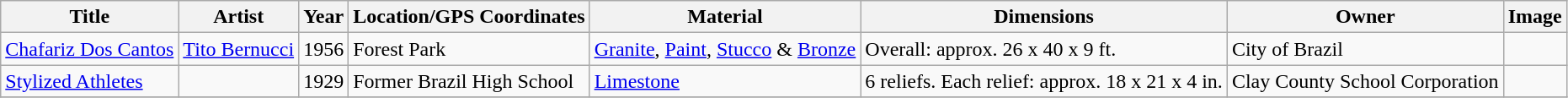<table class="wikitable sortable">
<tr>
<th>Title</th>
<th>Artist</th>
<th>Year</th>
<th>Location/GPS Coordinates</th>
<th>Material</th>
<th>Dimensions</th>
<th>Owner</th>
<th>Image</th>
</tr>
<tr>
<td><a href='#'>Chafariz Dos Cantos</a></td>
<td><a href='#'>Tito Bernucci</a></td>
<td>1956</td>
<td>Forest Park</td>
<td><a href='#'>Granite</a>, <a href='#'>Paint</a>, <a href='#'>Stucco</a> & <a href='#'>Bronze</a></td>
<td>Overall: approx. 26 x 40 x 9 ft.</td>
<td>City of Brazil</td>
<td></td>
</tr>
<tr>
<td><a href='#'>Stylized Athletes</a></td>
<td></td>
<td>1929</td>
<td>Former Brazil High School</td>
<td><a href='#'>Limestone</a></td>
<td>6 reliefs. Each relief: approx. 18 x 21 x 4 in.</td>
<td>Clay County School Corporation</td>
<td></td>
</tr>
<tr>
</tr>
</table>
